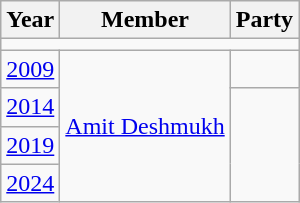<table class="wikitable">
<tr>
<th>Year</th>
<th>Member</th>
<th colspan="2">Party</th>
</tr>
<tr>
<td colspan="4"></td>
</tr>
<tr>
<td><a href='#'>2009</a></td>
<td rowspan=4><a href='#'>Amit Deshmukh</a></td>
<td></td>
</tr>
<tr>
<td><a href='#'>2014</a></td>
</tr>
<tr>
<td><a href='#'>2019</a></td>
</tr>
<tr>
<td><a href='#'>2024</a></td>
</tr>
</table>
